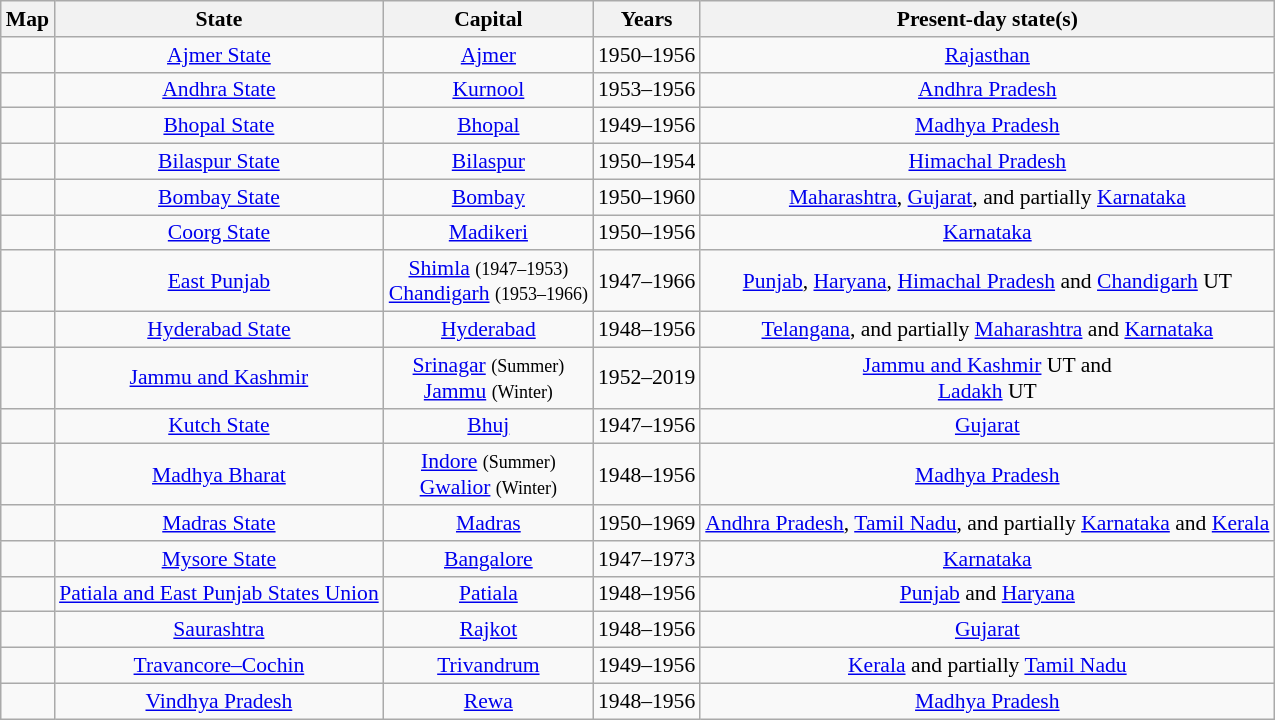<table class="wikitable sortable" style="text-align:center; font-size:90%;">
<tr>
<th>Map</th>
<th>State</th>
<th>Capital</th>
<th>Years</th>
<th>Present-day state(s)</th>
</tr>
<tr>
<td></td>
<td><a href='#'>Ajmer State</a></td>
<td><a href='#'>Ajmer</a></td>
<td>1950–1956</td>
<td><a href='#'>Rajasthan</a></td>
</tr>
<tr>
<td></td>
<td><a href='#'>Andhra State</a></td>
<td><a href='#'>Kurnool</a></td>
<td>1953–1956</td>
<td><a href='#'>Andhra Pradesh</a></td>
</tr>
<tr>
<td></td>
<td><a href='#'>Bhopal State</a></td>
<td><a href='#'>Bhopal</a></td>
<td>1949–1956</td>
<td><a href='#'>Madhya Pradesh</a></td>
</tr>
<tr>
<td></td>
<td><a href='#'>Bilaspur State</a></td>
<td><a href='#'>Bilaspur</a></td>
<td>1950–1954</td>
<td><a href='#'>Himachal Pradesh</a></td>
</tr>
<tr>
<td></td>
<td><a href='#'>Bombay State</a></td>
<td><a href='#'>Bombay</a></td>
<td>1950–1960</td>
<td><a href='#'>Maharashtra</a>, <a href='#'>Gujarat</a>, and partially <a href='#'>Karnataka</a></td>
</tr>
<tr>
<td></td>
<td><a href='#'>Coorg State</a></td>
<td><a href='#'>Madikeri</a></td>
<td>1950–1956</td>
<td><a href='#'>Karnataka</a></td>
</tr>
<tr>
<td></td>
<td><a href='#'>East Punjab</a></td>
<td><a href='#'>Shimla</a> <small>(1947–1953)</small><br><a href='#'>Chandigarh</a> <small>(1953–1966)</small></td>
<td>1947–1966</td>
<td><a href='#'>Punjab</a>, <a href='#'>Haryana</a>, <a href='#'>Himachal Pradesh</a> and <a href='#'>Chandigarh</a> UT</td>
</tr>
<tr>
<td></td>
<td><a href='#'>Hyderabad State</a></td>
<td><a href='#'>Hyderabad</a></td>
<td>1948–1956</td>
<td><a href='#'>Telangana</a>, and partially <a href='#'>Maharashtra</a> and <a href='#'>Karnataka</a></td>
</tr>
<tr>
<td></td>
<td><a href='#'>Jammu and Kashmir</a></td>
<td><a href='#'>Srinagar</a> <small>(Summer)</small><br><a href='#'>Jammu</a> <small>(Winter)</small></td>
<td>1952–2019</td>
<td><a href='#'>Jammu and Kashmir</a> UT and<br><a href='#'>Ladakh</a> UT</td>
</tr>
<tr>
<td></td>
<td><a href='#'>Kutch State</a></td>
<td><a href='#'>Bhuj</a></td>
<td>1947–1956</td>
<td><a href='#'>Gujarat</a></td>
</tr>
<tr>
<td></td>
<td><a href='#'>Madhya Bharat</a></td>
<td><a href='#'>Indore</a> <small>(Summer)</small><br><a href='#'>Gwalior</a> <small>(Winter)</small></td>
<td>1948–1956</td>
<td><a href='#'>Madhya Pradesh</a></td>
</tr>
<tr>
<td></td>
<td><a href='#'>Madras State</a></td>
<td><a href='#'>Madras</a></td>
<td>1950–1969</td>
<td><a href='#'>Andhra Pradesh</a>, <a href='#'>Tamil Nadu</a>, and partially <a href='#'>Karnataka</a> and <a href='#'>Kerala</a></td>
</tr>
<tr>
<td></td>
<td><a href='#'>Mysore State</a></td>
<td><a href='#'>Bangalore</a></td>
<td>1947–1973</td>
<td><a href='#'>Karnataka</a></td>
</tr>
<tr>
<td></td>
<td><a href='#'>Patiala and East Punjab States Union</a></td>
<td><a href='#'>Patiala</a></td>
<td>1948–1956</td>
<td><a href='#'>Punjab</a> and <a href='#'>Haryana</a></td>
</tr>
<tr>
<td></td>
<td><a href='#'>Saurashtra</a></td>
<td><a href='#'>Rajkot</a></td>
<td>1948–1956</td>
<td><a href='#'>Gujarat</a></td>
</tr>
<tr>
<td></td>
<td><a href='#'>Travancore–Cochin</a></td>
<td><a href='#'>Trivandrum</a></td>
<td>1949–1956</td>
<td><a href='#'>Kerala</a> and partially <a href='#'>Tamil Nadu</a></td>
</tr>
<tr>
<td></td>
<td><a href='#'>Vindhya Pradesh</a></td>
<td><a href='#'>Rewa</a></td>
<td>1948–1956</td>
<td><a href='#'>Madhya Pradesh</a></td>
</tr>
</table>
